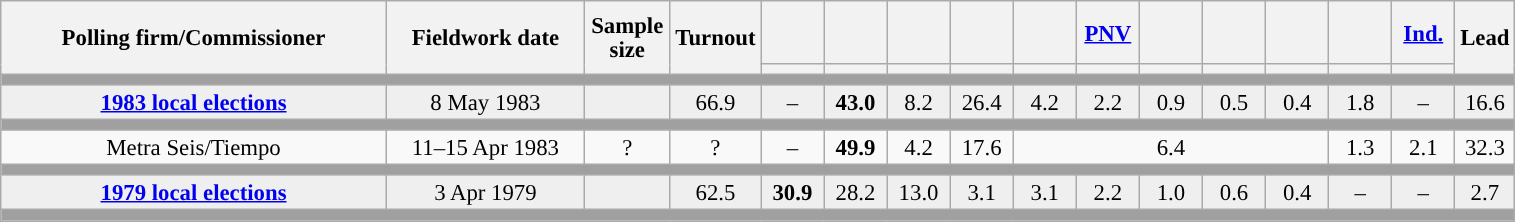<table class="wikitable collapsible" style="text-align:center; font-size:95%; line-height:16px;">
<tr style="height:42px;">
<th style="width:250px;" rowspan="2">Polling firm/Commissioner</th>
<th style="width:125px;" rowspan="2">Fieldwork date</th>
<th style="width:50px;" rowspan="2">Sample size</th>
<th style="width:45px;" rowspan="2">Turnout</th>
<th style="width:35px;"></th>
<th style="width:35px;"></th>
<th style="width:35px;"></th>
<th style="width:35px;"></th>
<th style="width:35px;"></th>
<th style="width:35px;"><a href='#'>PNV</a></th>
<th style="width:35px;"></th>
<th style="width:35px;"></th>
<th style="width:35px;"></th>
<th style="width:35px;"></th>
<th style="width:35px;"><a href='#'>Ind.</a></th>
<th style="width:30px;" rowspan="2">Lead</th>
</tr>
<tr>
<th style="color:inherit;background:"></th>
<th style="color:inherit;background:"></th>
<th style="color:inherit;background:"></th>
<th style="color:inherit;background:"></th>
<th style="color:inherit;background:"></th>
<th style="color:inherit;background:"></th>
<th style="color:inherit;background:"></th>
<th style="color:inherit;background:"></th>
<th style="color:inherit;background:"></th>
<th style="color:inherit;background:"></th>
<th style="color:inherit;background:"></th>
</tr>
<tr>
<td colspan="16" style="background:#A0A0A0"></td>
</tr>
<tr style="background:#EFEFEF;">
<td><strong><a href='#'>1983 local elections</a></strong></td>
<td>8 May 1983</td>
<td></td>
<td>66.9</td>
<td>–</td>
<td><strong>43.0</strong></td>
<td>8.2</td>
<td>26.4</td>
<td>4.2</td>
<td>2.2</td>
<td>0.9</td>
<td>0.5</td>
<td>0.4</td>
<td>1.8</td>
<td>–</td>
<td style="background:">16.6</td>
</tr>
<tr>
<td colspan="16" style="background:#A0A0A0"></td>
</tr>
<tr>
<td>Metra Seis/Tiempo</td>
<td>11–15 Apr 1983</td>
<td>?</td>
<td>?</td>
<td>–</td>
<td><strong>49.9</strong></td>
<td>4.2</td>
<td>17.6</td>
<td colspan="5">6.4</td>
<td>1.3</td>
<td>2.1</td>
<td style="background:">32.3</td>
</tr>
<tr>
<td colspan="16" style="background:#A0A0A0"></td>
</tr>
<tr style="background:#EFEFEF;">
<td><strong><a href='#'>1979 local elections</a></strong></td>
<td>3 Apr 1979</td>
<td></td>
<td>62.5</td>
<td><strong>30.9</strong></td>
<td>28.2</td>
<td>13.0</td>
<td>3.1</td>
<td>3.1</td>
<td>2.2</td>
<td>1.0</td>
<td>0.6</td>
<td>0.4</td>
<td>–</td>
<td>–</td>
<td style="background:">2.7</td>
</tr>
<tr>
<td colspan="16" style="background:#A0A0A0"></td>
</tr>
</table>
